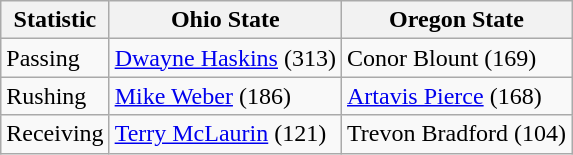<table class="wikitable">
<tr>
<th>Statistic</th>
<th>Ohio State</th>
<th>Oregon State</th>
</tr>
<tr>
<td>Passing</td>
<td><a href='#'>Dwayne Haskins</a> (313)</td>
<td>Conor Blount (169)</td>
</tr>
<tr>
<td>Rushing</td>
<td><a href='#'>Mike Weber</a> (186)</td>
<td><a href='#'>Artavis Pierce</a> (168)</td>
</tr>
<tr>
<td>Receiving</td>
<td><a href='#'>Terry McLaurin</a> (121)</td>
<td>Trevon Bradford (104)</td>
</tr>
</table>
